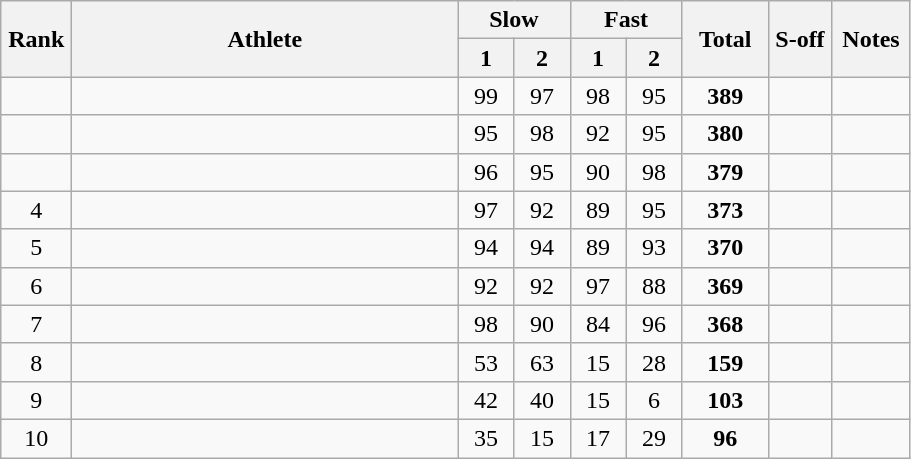<table class="wikitable" style="text-align:center">
<tr>
<th rowspan=2 width=40>Rank</th>
<th rowspan=2 width=250>Athlete</th>
<th colspan=2>Slow</th>
<th colspan=2>Fast</th>
<th rowspan=2 width=50>Total</th>
<th rowspan=2 width=35>S-off</th>
<th rowspan=2 width=45>Notes</th>
</tr>
<tr>
<th width=30>1</th>
<th width=30>2</th>
<th width=30>1</th>
<th width=30>2</th>
</tr>
<tr>
<td></td>
<td align=left></td>
<td>99</td>
<td>97</td>
<td>98</td>
<td>95</td>
<td><strong>389</strong></td>
<td></td>
<td></td>
</tr>
<tr>
<td></td>
<td align=left></td>
<td>95</td>
<td>98</td>
<td>92</td>
<td>95</td>
<td><strong>380</strong></td>
<td></td>
<td></td>
</tr>
<tr>
<td></td>
<td align=left></td>
<td>96</td>
<td>95</td>
<td>90</td>
<td>98</td>
<td><strong>379</strong></td>
<td></td>
<td></td>
</tr>
<tr>
<td>4</td>
<td align=left></td>
<td>97</td>
<td>92</td>
<td>89</td>
<td>95</td>
<td><strong>373</strong></td>
<td></td>
<td></td>
</tr>
<tr>
<td>5</td>
<td align=left></td>
<td>94</td>
<td>94</td>
<td>89</td>
<td>93</td>
<td><strong>370</strong></td>
<td></td>
<td></td>
</tr>
<tr>
<td>6</td>
<td align=left></td>
<td>92</td>
<td>92</td>
<td>97</td>
<td>88</td>
<td><strong>369</strong></td>
<td></td>
<td></td>
</tr>
<tr>
<td>7</td>
<td align=left></td>
<td>98</td>
<td>90</td>
<td>84</td>
<td>96</td>
<td><strong>368</strong></td>
<td></td>
<td></td>
</tr>
<tr>
<td>8</td>
<td align=left></td>
<td>53</td>
<td>63</td>
<td>15</td>
<td>28</td>
<td><strong>159</strong></td>
<td></td>
<td></td>
</tr>
<tr>
<td>9</td>
<td align=left></td>
<td>42</td>
<td>40</td>
<td>15</td>
<td>6</td>
<td><strong>103</strong></td>
<td></td>
<td></td>
</tr>
<tr>
<td>10</td>
<td align=left></td>
<td>35</td>
<td>15</td>
<td>17</td>
<td>29</td>
<td><strong>96</strong></td>
<td></td>
<td></td>
</tr>
</table>
